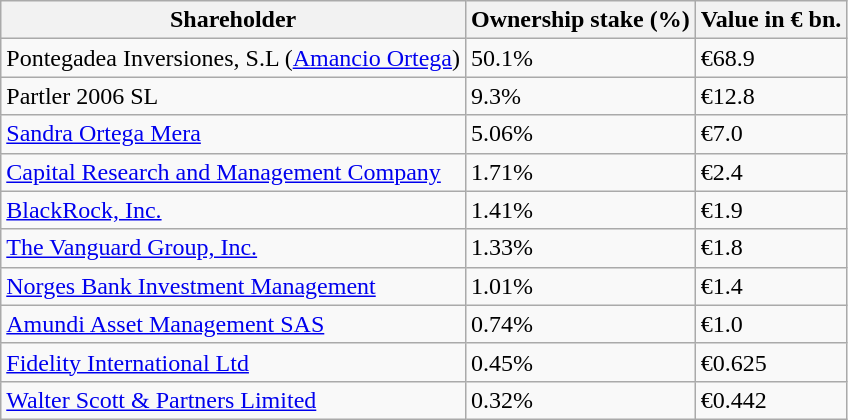<table class="wikitable sortable">
<tr>
<th>Shareholder</th>
<th>Ownership stake (%)</th>
<th>Value in € bn.</th>
</tr>
<tr>
<td>Pontegadea Inversiones, S.L (<a href='#'>Amancio Ortega</a>)</td>
<td>50.1%</td>
<td>€68.9</td>
</tr>
<tr>
<td>Partler 2006 SL</td>
<td>9.3%</td>
<td>€12.8</td>
</tr>
<tr>
<td><a href='#'>Sandra Ortega Mera</a></td>
<td>5.06%</td>
<td>€7.0</td>
</tr>
<tr>
<td><a href='#'>Capital Research and Management Company</a></td>
<td>1.71%</td>
<td>€2.4</td>
</tr>
<tr>
<td><a href='#'>BlackRock, Inc.</a></td>
<td>1.41%</td>
<td>€1.9</td>
</tr>
<tr>
<td><a href='#'>The Vanguard Group, Inc.</a></td>
<td>1.33%</td>
<td>€1.8</td>
</tr>
<tr>
<td><a href='#'>Norges Bank Investment Management</a></td>
<td>1.01%</td>
<td>€1.4</td>
</tr>
<tr>
<td><a href='#'>Amundi Asset Management SAS</a></td>
<td>0.74%</td>
<td>€1.0</td>
</tr>
<tr>
<td><a href='#'>Fidelity International Ltd</a></td>
<td>0.45%</td>
<td>€0.625</td>
</tr>
<tr>
<td><a href='#'>Walter Scott & Partners Limited</a></td>
<td>0.32%</td>
<td>€0.442</td>
</tr>
</table>
